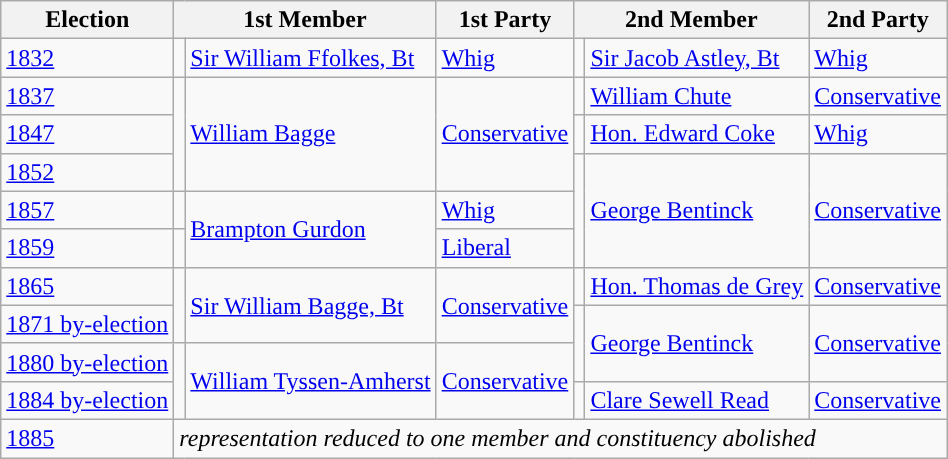<table class="wikitable">
<tr>
<th>Election</th>
<th colspan="2">1st Member</th>
<th>1st Party</th>
<th colspan="2">2nd Member</th>
<th>2nd Party</th>
</tr>
<tr>
<td><a href='#'>1832</a></td>
<td style="color:inherit;background-color: "></td>
<td><a href='#'>Sir William Ffolkes, Bt</a></td>
<td><a href='#'>Whig</a></td>
<td style="color:inherit;background-color: "></td>
<td><a href='#'>Sir Jacob Astley, Bt</a></td>
<td><a href='#'>Whig</a></td>
</tr>
<tr>
<td><a href='#'>1837</a></td>
<td rowspan="3" style="color:inherit;background-color: "></td>
<td rowspan="3"><a href='#'>William Bagge</a></td>
<td rowspan="3"><a href='#'>Conservative</a></td>
<td style="color:inherit;background-color: "></td>
<td><a href='#'>William Chute</a></td>
<td><a href='#'>Conservative</a></td>
</tr>
<tr>
<td><a href='#'>1847</a></td>
<td style="color:inherit;background-color: "></td>
<td><a href='#'>Hon. Edward Coke</a></td>
<td><a href='#'>Whig</a></td>
</tr>
<tr>
<td><a href='#'>1852</a></td>
<td rowspan="3" style="color:inherit;background-color: "></td>
<td rowspan="3"><a href='#'>George Bentinck</a></td>
<td rowspan="3"><a href='#'>Conservative</a></td>
</tr>
<tr>
<td><a href='#'>1857</a></td>
<td style="color:inherit;background-color: "></td>
<td rowspan="2"><a href='#'>Brampton Gurdon</a></td>
<td><a href='#'>Whig</a></td>
</tr>
<tr>
<td><a href='#'>1859</a></td>
<td style="color:inherit;background-color: "></td>
<td><a href='#'>Liberal</a></td>
</tr>
<tr>
<td><a href='#'>1865</a></td>
<td rowspan="2" style="color:inherit;background-color: "></td>
<td rowspan="2"><a href='#'>Sir William Bagge, Bt</a></td>
<td rowspan="2"><a href='#'>Conservative</a></td>
<td style="color:inherit;background-color: "></td>
<td><a href='#'>Hon. Thomas de Grey</a></td>
<td><a href='#'>Conservative</a></td>
</tr>
<tr>
<td><a href='#'>1871 by-election</a></td>
<td rowspan="2" style="color:inherit;background-color: "></td>
<td rowspan="2"><a href='#'>George Bentinck</a></td>
<td rowspan="2"><a href='#'>Conservative</a></td>
</tr>
<tr>
<td><a href='#'>1880 by-election</a></td>
<td rowspan="2" style="color:inherit;background-color: "></td>
<td rowspan="2"><a href='#'>William Tyssen-Amherst</a></td>
<td rowspan="2"><a href='#'>Conservative</a></td>
</tr>
<tr>
<td><a href='#'>1884 by-election</a></td>
<td style="color:inherit;background-color: "></td>
<td><a href='#'>Clare Sewell Read</a></td>
<td><a href='#'>Conservative</a></td>
</tr>
<tr>
<td><a href='#'>1885</a></td>
<td colspan="6"><em>representation reduced to one member and constituency abolished</em></td>
</tr>
</table>
